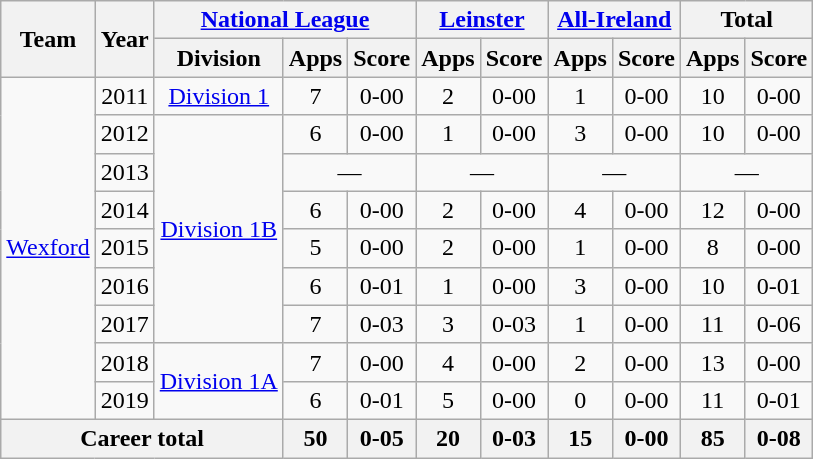<table class="wikitable" style="text-align:center">
<tr>
<th rowspan="2">Team</th>
<th rowspan="2">Year</th>
<th colspan="3"><a href='#'>National League</a></th>
<th colspan="2"><a href='#'>Leinster</a></th>
<th colspan="2"><a href='#'>All-Ireland</a></th>
<th colspan="2">Total</th>
</tr>
<tr>
<th>Division</th>
<th>Apps</th>
<th>Score</th>
<th>Apps</th>
<th>Score</th>
<th>Apps</th>
<th>Score</th>
<th>Apps</th>
<th>Score</th>
</tr>
<tr>
<td rowspan="9"><a href='#'>Wexford</a></td>
<td>2011</td>
<td rowspan="1"><a href='#'>Division 1</a></td>
<td>7</td>
<td>0-00</td>
<td>2</td>
<td>0-00</td>
<td>1</td>
<td>0-00</td>
<td>10</td>
<td>0-00</td>
</tr>
<tr>
<td>2012</td>
<td rowspan="6"><a href='#'>Division 1B</a></td>
<td>6</td>
<td>0-00</td>
<td>1</td>
<td>0-00</td>
<td>3</td>
<td>0-00</td>
<td>10</td>
<td>0-00</td>
</tr>
<tr>
<td>2013</td>
<td colspan=2>—</td>
<td colspan=2>—</td>
<td colspan=2>—</td>
<td colspan=2>—</td>
</tr>
<tr>
<td>2014</td>
<td>6</td>
<td>0-00</td>
<td>2</td>
<td>0-00</td>
<td>4</td>
<td>0-00</td>
<td>12</td>
<td>0-00</td>
</tr>
<tr>
<td>2015</td>
<td>5</td>
<td>0-00</td>
<td>2</td>
<td>0-00</td>
<td>1</td>
<td>0-00</td>
<td>8</td>
<td>0-00</td>
</tr>
<tr>
<td>2016</td>
<td>6</td>
<td>0-01</td>
<td>1</td>
<td>0-00</td>
<td>3</td>
<td>0-00</td>
<td>10</td>
<td>0-01</td>
</tr>
<tr>
<td>2017</td>
<td>7</td>
<td>0-03</td>
<td>3</td>
<td>0-03</td>
<td>1</td>
<td>0-00</td>
<td>11</td>
<td>0-06</td>
</tr>
<tr>
<td>2018</td>
<td rowspan="2"><a href='#'>Division 1A</a></td>
<td>7</td>
<td>0-00</td>
<td>4</td>
<td>0-00</td>
<td>2</td>
<td>0-00</td>
<td>13</td>
<td>0-00</td>
</tr>
<tr>
<td>2019</td>
<td>6</td>
<td>0-01</td>
<td>5</td>
<td>0-00</td>
<td>0</td>
<td>0-00</td>
<td>11</td>
<td>0-01</td>
</tr>
<tr>
<th colspan="3">Career total</th>
<th>50</th>
<th>0-05</th>
<th>20</th>
<th>0-03</th>
<th>15</th>
<th>0-00</th>
<th>85</th>
<th>0-08</th>
</tr>
</table>
